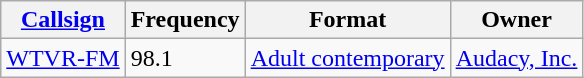<table class="wikitable">
<tr>
<th><a href='#'>Callsign</a></th>
<th>Frequency</th>
<th>Format</th>
<th>Owner</th>
</tr>
<tr>
<td><a href='#'>WTVR-FM</a></td>
<td>98.1</td>
<td><a href='#'>Adult contemporary</a></td>
<td><a href='#'>Audacy, Inc.</a></td>
</tr>
</table>
